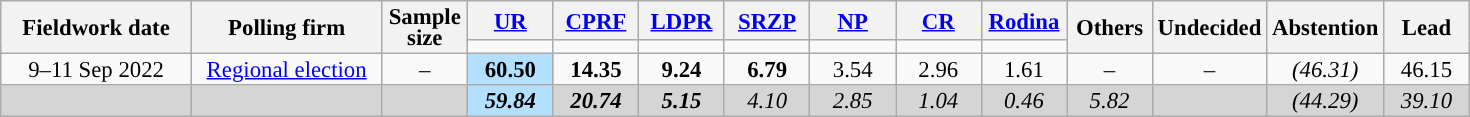<table class=wikitable style="font-size:95%; line-height:14px; text-align:center">
<tr>
<th style=width:120px; rowspan=2>Fieldwork date</th>
<th style=width:120px; rowspan=2>Polling firm</th>
<th style=width:50px; rowspan=2>Sample<br>size</th>
<th style="width:50px;"><a href='#'>UR</a></th>
<th style="width:50px;"><a href='#'>CPRF</a></th>
<th style="width:50px;"><a href='#'>LDPR</a></th>
<th style="width:50px;"><a href='#'>SRZP</a></th>
<th style="width:50px;"><a href='#'>NP</a></th>
<th style="width:50px;"><a href='#'>CR</a></th>
<th style="width:50px;"><a href='#'>Rodina</a></th>
<th style="width:50px;" rowspan=2>Others</th>
<th style="width:50px;" rowspan=2>Undecided</th>
<th style="width:50px;" rowspan=2>Abstention</th>
<th style="width:50px;" rowspan="2">Lead</th>
</tr>
<tr>
<td bgcolor=></td>
<td bgcolor=></td>
<td bgcolor=></td>
<td bgcolor=></td>
<td bgcolor=></td>
<td bgcolor=></td>
<td bgcolor=></td>
</tr>
<tr>
<td>9–11 Sep 2022</td>
<td><a href='#'>Regional election</a></td>
<td>–</td>
<td style="background:#B3E0FF"><strong>60.50</strong></td>
<td><strong>14.35</strong></td>
<td><strong>9.24</strong></td>
<td><strong>6.79</strong></td>
<td>3.54</td>
<td>2.96</td>
<td>1.61</td>
<td>–</td>
<td>–</td>
<td><em>(46.31)</em></td>
<td style="background:">46.15</td>
</tr>
<tr style="background:#D5D5D5">
<td></td>
<td></td>
<td></td>
<td style="background:#B3E0FF"><strong><em>59.84</em></strong></td>
<td><strong><em>20.74</em></strong></td>
<td><strong><em>5.15</em></strong></td>
<td><em>4.10</em></td>
<td><em>2.85</em></td>
<td><em>1.04</em></td>
<td><em>0.46</em></td>
<td><em>5.82</em></td>
<td></td>
<td><em>(44.29)</em></td>
<td style="background:"><em>39.10</em></td>
</tr>
</table>
